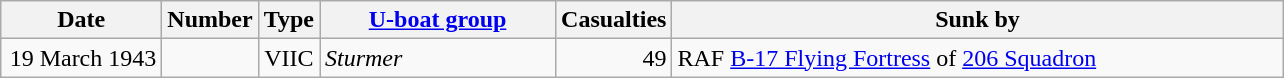<table class="wikitable">
<tr>
<th scope="col" width="100px">Date</th>
<th scope="col" width="25px">Number</th>
<th scope="col" width="25px">Type</th>
<th scope="col" width="150px"><a href='#'>U-boat group</a></th>
<th scope="col" width="20px">Casualties</th>
<th scope="col" width="400px">Sunk by</th>
</tr>
<tr>
<td align="right">19 March 1943</td>
<td align="center"></td>
<td align="center">VIIC</td>
<td align="left"><em>Sturmer</em></td>
<td align="right">49</td>
<td align="left">RAF <a href='#'>B-17 Flying Fortress</a> of <a href='#'>206 Squadron</a></td>
</tr>
</table>
